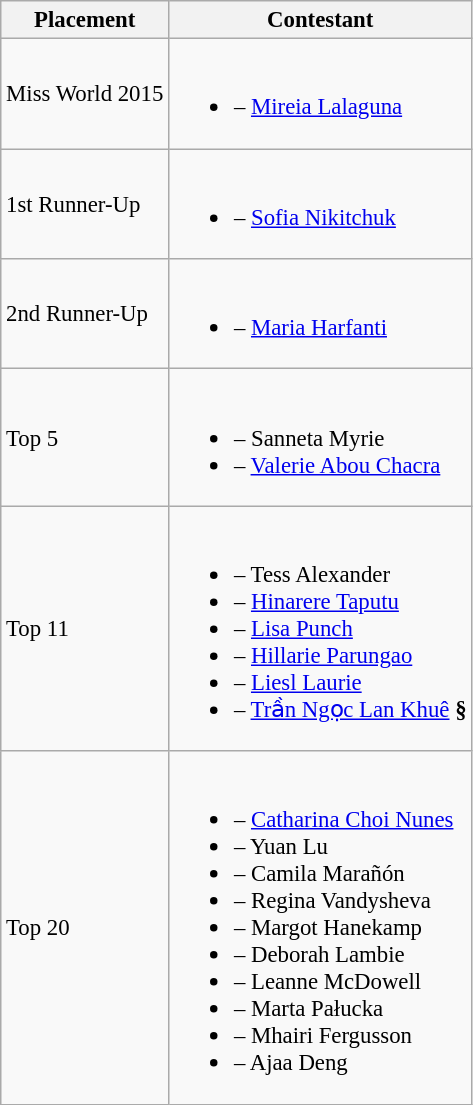<table class="wikitable sortable" style="font-size:95%;">
<tr>
<th>Placement</th>
<th>Contestant</th>
</tr>
<tr>
<td>Miss World 2015</td>
<td><br><ul><li> – <a href='#'>Mireia Lalaguna</a></li></ul></td>
</tr>
<tr>
<td>1st Runner-Up</td>
<td><br><ul><li> – <a href='#'>Sofia Nikitchuk</a></li></ul></td>
</tr>
<tr>
<td>2nd Runner-Up</td>
<td><br><ul><li> – <a href='#'>Maria Harfanti</a></li></ul></td>
</tr>
<tr>
<td>Top 5</td>
<td><br><ul><li> – Sanneta Myrie</li><li> – <a href='#'>Valerie Abou Chacra</a></li></ul></td>
</tr>
<tr>
<td>Top 11</td>
<td><br><ul><li> – Tess Alexander</li><li> – <a href='#'>Hinarere Taputu</a></li><li> – <a href='#'>Lisa Punch</a></li><li> – <a href='#'>Hillarie Parungao</a></li><li> – <a href='#'>Liesl Laurie</a></li><li> – <a href='#'>Trần Ngọc Lan Khuê</a> <strong>§</strong></li></ul></td>
</tr>
<tr>
<td>Top 20</td>
<td><br><ul><li> – <a href='#'>Catharina Choi Nunes</a></li><li> – Yuan Lu</li><li> – Camila Marañón</li><li> – Regina Vandysheva</li><li> – Margot Hanekamp</li><li> – Deborah Lambie</li><li> – Leanne McDowell</li><li> – Marta Pałucka</li><li> – Mhairi Fergusson</li><li> – Ajaa Deng</li></ul></td>
</tr>
</table>
